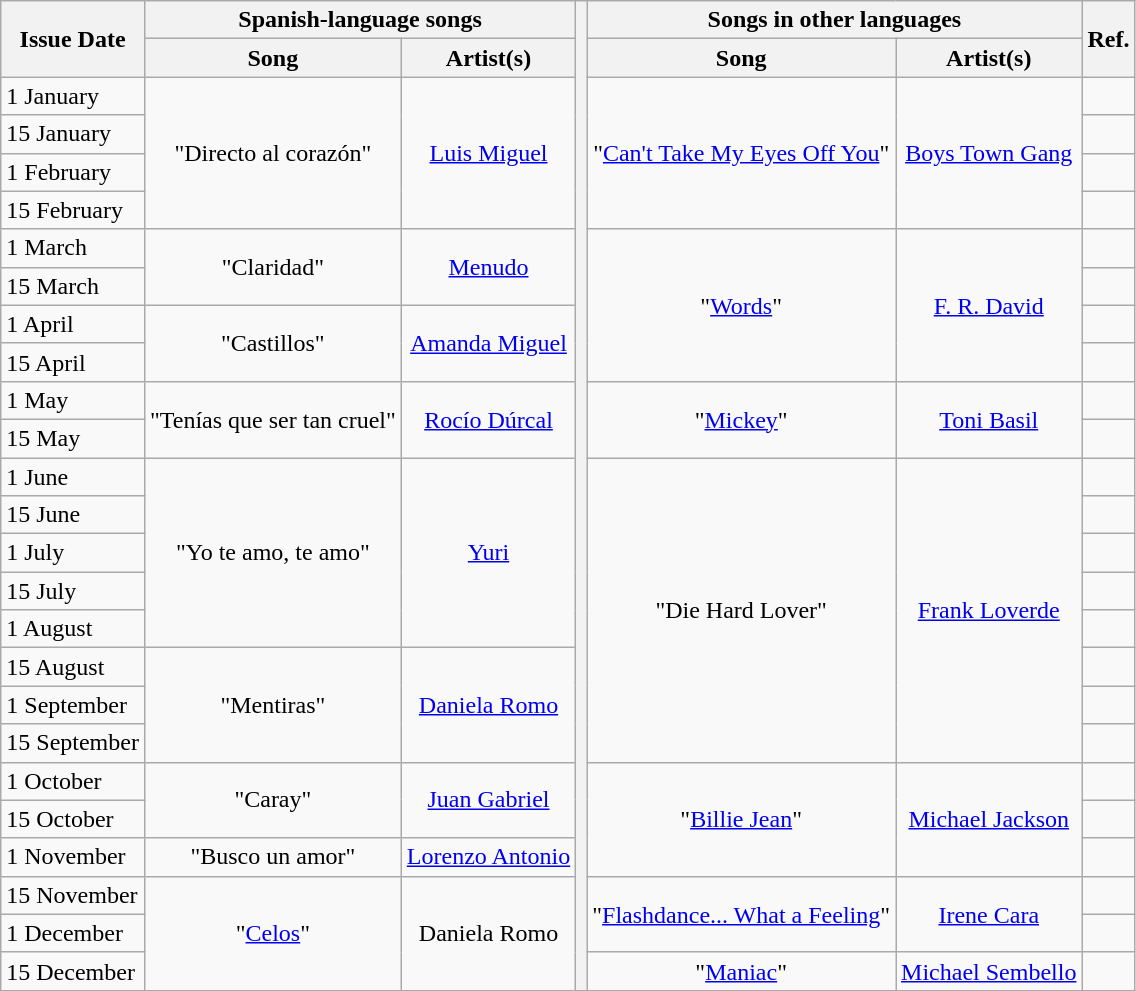<table class="wikitable">
<tr>
<th style="text-align: center;" rowspan="2">Issue Date</th>
<th style="text-align: center;" colspan="2">Spanish-language songs</th>
<th style="text-align: center;" colspan="1" rowspan="26"></th>
<th style="text-align: center;" colspan="2">Songs in other languages</th>
<th style="text-align: center;" rowspan="2">Ref.</th>
</tr>
<tr>
<th>Song</th>
<th>Artist(s)</th>
<th>Song</th>
<th>Artist(s)</th>
</tr>
<tr>
<td>1 January</td>
<td align="center" rowspan="4">"Directo al corazón"</td>
<td align="center" rowspan="4"><a href='#'>Luis Miguel</a></td>
<td align="center" rowspan="4">"<a href='#'>Can't Take My Eyes Off You</a>"</td>
<td align="center" rowspan="4"><a href='#'>Boys Town Gang</a></td>
<td align="center" rowspan="1"></td>
</tr>
<tr>
<td>15 January</td>
<td align="center" rowspan="1"></td>
</tr>
<tr>
<td>1 February</td>
<td align="center" rowspan="1"></td>
</tr>
<tr>
<td>15 February</td>
<td align="center" rowspan="1"></td>
</tr>
<tr>
<td>1 March</td>
<td align="center" rowspan="2">"Claridad"</td>
<td align="center" rowspan="2"><a href='#'>Menudo</a></td>
<td align="center" rowspan="4">"<a href='#'>Words</a>"</td>
<td align="center" rowspan="4"><a href='#'>F. R. David</a></td>
<td align="center" rowspan="1"></td>
</tr>
<tr>
<td>15 March</td>
<td align="center" rowspan="1"></td>
</tr>
<tr>
<td>1 April</td>
<td align="center" rowspan="2">"Castillos"</td>
<td align="center" rowspan="2"><a href='#'>Amanda Miguel</a></td>
<td align="center" rowspan="1"></td>
</tr>
<tr>
<td>15 April</td>
<td align="center" rowspan="1"></td>
</tr>
<tr>
<td>1 May</td>
<td align="center" rowspan="2">"Tenías que ser tan cruel"</td>
<td align="center" rowspan="2"><a href='#'>Rocío Dúrcal</a></td>
<td align="center" rowspan="2">"<a href='#'>Mickey</a>"</td>
<td align="center" rowspan="2"><a href='#'>Toni Basil</a></td>
<td align="center" rowspan="1"></td>
</tr>
<tr>
<td>15 May</td>
<td align="center" rowspan="1"></td>
</tr>
<tr>
<td>1 June</td>
<td align="center" rowspan="5">"Yo te amo, te amo"</td>
<td align="center" rowspan="5"><a href='#'>Yuri</a></td>
<td align="center" rowspan="8">"Die Hard Lover"</td>
<td align="center" rowspan="8"><a href='#'>Frank Loverde</a></td>
<td align="center" rowspan="1"></td>
</tr>
<tr>
<td>15 June</td>
<td align="center" rowspan="1"></td>
</tr>
<tr>
<td>1 July</td>
<td align="center" rowspan="1"></td>
</tr>
<tr>
<td>15 July</td>
<td align="center" rowspan="1"></td>
</tr>
<tr>
<td>1 August</td>
<td align="center" rowspan="1"></td>
</tr>
<tr>
<td>15 August</td>
<td align="center" rowspan="3">"Mentiras"</td>
<td align="center" rowspan="3"><a href='#'>Daniela Romo</a></td>
<td align="center" rowspan="1"></td>
</tr>
<tr>
<td>1 September</td>
<td align="center" rowspan="1"></td>
</tr>
<tr>
<td>15 September</td>
<td align="center" rowspan="1"></td>
</tr>
<tr>
<td>1 October</td>
<td align="center" rowspan="2">"Caray"</td>
<td align="center" rowspan="2"><a href='#'>Juan Gabriel</a></td>
<td align="center" rowspan="3">"<a href='#'>Billie Jean</a>"</td>
<td align="center" rowspan="3"><a href='#'>Michael Jackson</a></td>
<td align="center" rowspan="1"></td>
</tr>
<tr>
<td>15 October</td>
<td align="center" rowspan="1"></td>
</tr>
<tr>
<td>1 November</td>
<td align="center" rowspan="1">"Busco un amor"</td>
<td align="center" rowspan="1"><a href='#'>Lorenzo Antonio</a></td>
<td align="center" rowspan="1"></td>
</tr>
<tr>
<td>15 November</td>
<td align="center" rowspan="3">"<a href='#'>Celos</a>"</td>
<td align="center" rowspan="3">Daniela Romo</td>
<td align="center" rowspan="2">"<a href='#'>Flashdance... What a Feeling</a>"</td>
<td align="center" rowspan="2"><a href='#'>Irene Cara</a></td>
<td align="center" rowspan="1"></td>
</tr>
<tr>
<td>1 December</td>
<td align="center" rowspan="1"></td>
</tr>
<tr>
<td>15 December</td>
<td align="center">"<a href='#'>Maniac</a>"</td>
<td align="center"><a href='#'>Michael Sembello</a></td>
<td align="center" rowspan="1"></td>
</tr>
</table>
